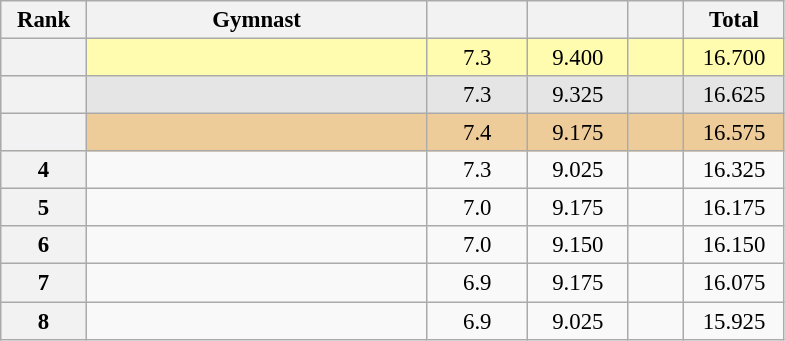<table class="wikitable sortable" style="text-align:center; font-size:95%">
<tr>
<th scope="col" style="width:50px;">Rank</th>
<th scope="col" style="width:220px;">Gymnast</th>
<th scope="col" style="width:60px;"></th>
<th scope="col" style="width:60px;"></th>
<th scope="col" style="width:30px;"></th>
<th scope="col" style="width:60px;">Total</th>
</tr>
<tr style="background:#fffcaf;">
<th scope=row style="text-align:center"></th>
<td style="text-align:left;"></td>
<td>7.3</td>
<td>9.400</td>
<td></td>
<td>16.700</td>
</tr>
<tr style="background:#e5e5e5;">
<th scope=row style="text-align:center"></th>
<td style="text-align:left;"></td>
<td>7.3</td>
<td>9.325</td>
<td></td>
<td>16.625</td>
</tr>
<tr style="background:#ec9;">
<th scope=row style="text-align:center"></th>
<td style="text-align:left;"></td>
<td>7.4</td>
<td>9.175</td>
<td></td>
<td>16.575</td>
</tr>
<tr>
<th scope=row style="text-align:center">4</th>
<td style="text-align:left;"></td>
<td>7.3</td>
<td>9.025</td>
<td></td>
<td>16.325</td>
</tr>
<tr>
<th scope=row style="text-align:center">5</th>
<td style="text-align:left;"></td>
<td>7.0</td>
<td>9.175</td>
<td></td>
<td>16.175</td>
</tr>
<tr>
<th scope=row style="text-align:center">6</th>
<td style="text-align:left;"></td>
<td>7.0</td>
<td>9.150</td>
<td></td>
<td>16.150</td>
</tr>
<tr>
<th scope=row style="text-align:center">7</th>
<td style="text-align:left;"></td>
<td>6.9</td>
<td>9.175</td>
<td></td>
<td>16.075</td>
</tr>
<tr>
<th scope=row style="text-align:center">8</th>
<td style="text-align:left;"></td>
<td>6.9</td>
<td>9.025</td>
<td></td>
<td>15.925</td>
</tr>
</table>
